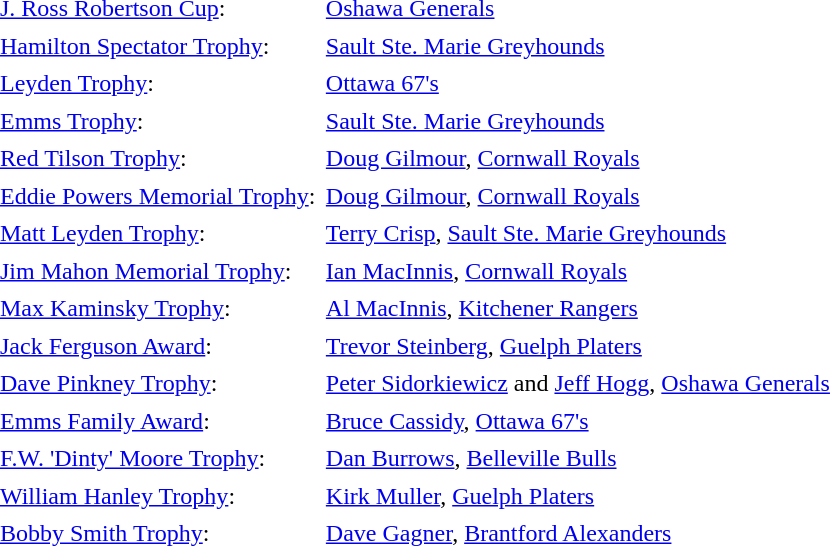<table cellpadding="3" cellspacing="1">
<tr>
<td><a href='#'>J. Ross Robertson Cup</a>:</td>
<td><a href='#'>Oshawa Generals</a></td>
</tr>
<tr>
<td><a href='#'>Hamilton Spectator Trophy</a>:</td>
<td><a href='#'>Sault Ste. Marie Greyhounds</a></td>
</tr>
<tr>
<td><a href='#'>Leyden Trophy</a>:</td>
<td><a href='#'>Ottawa 67's</a></td>
</tr>
<tr>
<td><a href='#'>Emms Trophy</a>:</td>
<td><a href='#'>Sault Ste. Marie Greyhounds</a></td>
</tr>
<tr>
<td><a href='#'>Red Tilson Trophy</a>:</td>
<td><a href='#'>Doug Gilmour</a>, <a href='#'>Cornwall Royals</a></td>
</tr>
<tr>
<td><a href='#'>Eddie Powers Memorial Trophy</a>:</td>
<td><a href='#'>Doug Gilmour</a>, <a href='#'>Cornwall Royals</a></td>
</tr>
<tr>
<td><a href='#'>Matt Leyden Trophy</a>:</td>
<td><a href='#'>Terry Crisp</a>, <a href='#'>Sault Ste. Marie Greyhounds</a></td>
</tr>
<tr>
<td><a href='#'>Jim Mahon Memorial Trophy</a>:</td>
<td><a href='#'>Ian MacInnis</a>, <a href='#'>Cornwall Royals</a></td>
</tr>
<tr>
<td><a href='#'>Max Kaminsky Trophy</a>:</td>
<td><a href='#'>Al MacInnis</a>, <a href='#'>Kitchener Rangers</a></td>
</tr>
<tr>
<td><a href='#'>Jack Ferguson Award</a>:</td>
<td><a href='#'>Trevor Steinberg</a>, <a href='#'>Guelph Platers</a></td>
</tr>
<tr>
<td><a href='#'>Dave Pinkney Trophy</a>:</td>
<td><a href='#'>Peter Sidorkiewicz</a> and <a href='#'>Jeff Hogg</a>, <a href='#'>Oshawa Generals</a></td>
</tr>
<tr>
<td><a href='#'>Emms Family Award</a>:</td>
<td><a href='#'>Bruce Cassidy</a>, <a href='#'>Ottawa 67's</a></td>
</tr>
<tr>
<td><a href='#'>F.W. 'Dinty' Moore Trophy</a>:</td>
<td><a href='#'>Dan Burrows</a>, <a href='#'>Belleville Bulls</a></td>
</tr>
<tr>
<td><a href='#'>William Hanley Trophy</a>:</td>
<td><a href='#'>Kirk Muller</a>, <a href='#'>Guelph Platers</a></td>
</tr>
<tr>
<td><a href='#'>Bobby Smith Trophy</a>:</td>
<td><a href='#'>Dave Gagner</a>, <a href='#'>Brantford Alexanders</a></td>
</tr>
</table>
